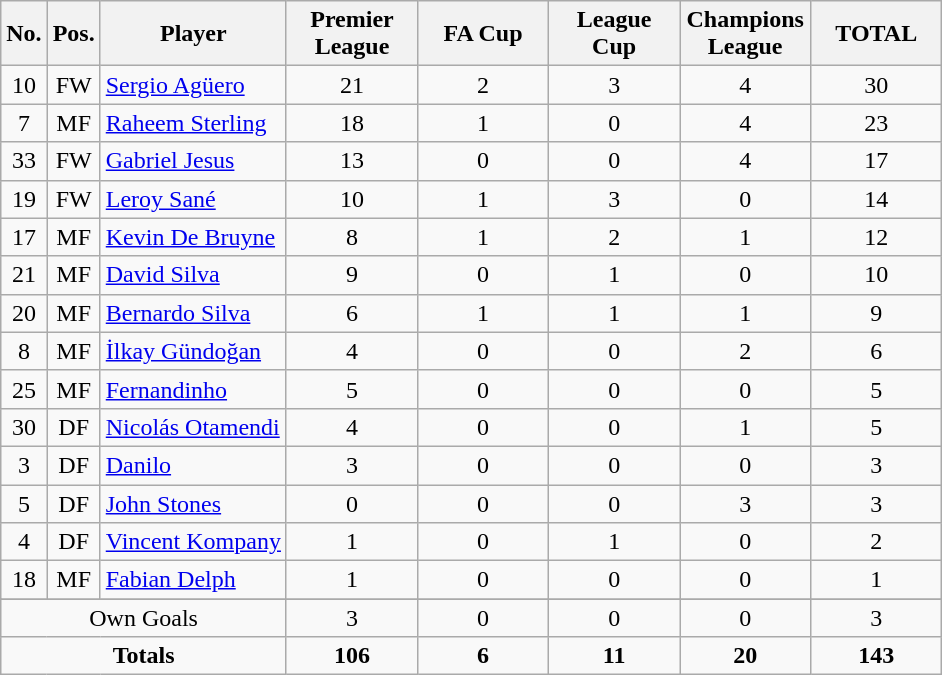<table class="wikitable sortable alternance" style="text-align: center">
<tr>
<th>No.</th>
<th>Pos.</th>
<th>Player</th>
<th width=80>Premier League</th>
<th width=80>FA Cup</th>
<th width=80>League Cup</th>
<th width=80>Champions League</th>
<th width=80>TOTAL</th>
</tr>
<tr>
<td>10</td>
<td>FW</td>
<td align="left"> <a href='#'>Sergio Agüero</a></td>
<td>21</td>
<td>2</td>
<td>3</td>
<td>4</td>
<td>30</td>
</tr>
<tr>
<td>7</td>
<td>MF</td>
<td align="left"> <a href='#'>Raheem Sterling</a></td>
<td>18</td>
<td>1</td>
<td>0</td>
<td>4</td>
<td>23</td>
</tr>
<tr>
<td>33</td>
<td>FW</td>
<td align="left"> <a href='#'>Gabriel Jesus</a></td>
<td>13</td>
<td>0</td>
<td>0</td>
<td>4</td>
<td>17</td>
</tr>
<tr>
<td>19</td>
<td>FW</td>
<td align="left"> <a href='#'>Leroy Sané</a></td>
<td>10</td>
<td>1</td>
<td>3</td>
<td>0</td>
<td>14</td>
</tr>
<tr>
<td>17</td>
<td>MF</td>
<td align="left"> <a href='#'>Kevin De Bruyne</a></td>
<td>8</td>
<td>1</td>
<td>2</td>
<td>1</td>
<td>12</td>
</tr>
<tr>
<td>21</td>
<td>MF</td>
<td align="left"> <a href='#'>David Silva</a></td>
<td>9</td>
<td>0</td>
<td>1</td>
<td>0</td>
<td>10</td>
</tr>
<tr>
<td>20</td>
<td>MF</td>
<td align="left"> <a href='#'>Bernardo Silva</a></td>
<td>6</td>
<td>1</td>
<td>1</td>
<td>1</td>
<td>9</td>
</tr>
<tr>
<td>8</td>
<td>MF</td>
<td align="left"> <a href='#'>İlkay Gündoğan</a></td>
<td>4</td>
<td>0</td>
<td>0</td>
<td>2</td>
<td>6</td>
</tr>
<tr>
<td>25</td>
<td>MF</td>
<td align="left"> <a href='#'>Fernandinho</a></td>
<td>5</td>
<td>0</td>
<td>0</td>
<td>0</td>
<td>5</td>
</tr>
<tr>
<td>30</td>
<td>DF</td>
<td align="left"> <a href='#'>Nicolás Otamendi</a></td>
<td>4</td>
<td>0</td>
<td>0</td>
<td>1</td>
<td>5</td>
</tr>
<tr>
<td>3</td>
<td>DF</td>
<td align="left"> <a href='#'>Danilo</a></td>
<td>3</td>
<td>0</td>
<td>0</td>
<td>0</td>
<td>3</td>
</tr>
<tr>
<td>5</td>
<td>DF</td>
<td align="left"> <a href='#'>John Stones</a></td>
<td>0</td>
<td>0</td>
<td>0</td>
<td>3</td>
<td>3</td>
</tr>
<tr>
<td>4</td>
<td>DF</td>
<td align="left"> <a href='#'>Vincent Kompany</a></td>
<td>1</td>
<td>0</td>
<td>1</td>
<td>0</td>
<td>2</td>
</tr>
<tr>
<td>18</td>
<td>MF</td>
<td align="left"> <a href='#'>Fabian Delph</a></td>
<td>1</td>
<td>0</td>
<td>0</td>
<td>0</td>
<td>1</td>
</tr>
<tr>
</tr>
<tr class="sortbottom">
<td colspan="3">Own Goals</td>
<td>3</td>
<td>0</td>
<td>0</td>
<td>0</td>
<td>3</td>
</tr>
<tr class="sortbottom">
<td colspan="3"><strong>Totals</strong></td>
<td><strong>106</strong></td>
<td><strong>6</strong></td>
<td><strong>11</strong></td>
<td><strong>20</strong></td>
<td><strong>143</strong></td>
</tr>
</table>
